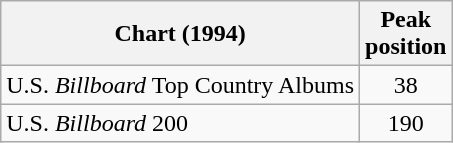<table class="wikitable">
<tr>
<th>Chart (1994)</th>
<th>Peak<br>position</th>
</tr>
<tr>
<td>U.S. <em>Billboard</em> Top Country Albums</td>
<td align="center">38</td>
</tr>
<tr>
<td>U.S. <em>Billboard</em> 200</td>
<td align="center">190</td>
</tr>
</table>
